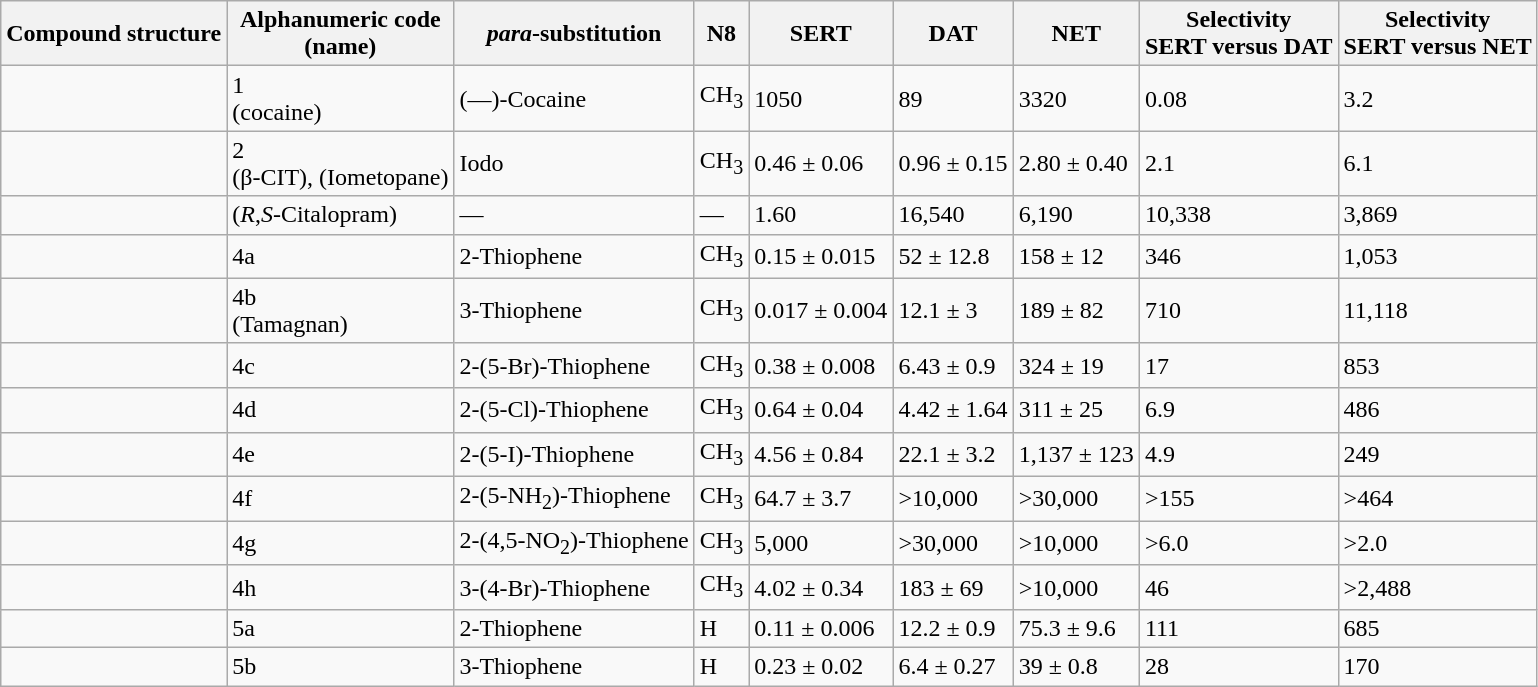<table class="wikitable sortable sort-under">
<tr>
<th>Compound structure</th>
<th>Alphanumeric code<br>(name)</th>
<th><em>para</em>-substitution</th>
<th>N8</th>
<th>SERT</th>
<th>DAT</th>
<th>NET</th>
<th>Selectivity<br>SERT versus DAT</th>
<th>Selectivity<br>SERT versus NET</th>
</tr>
<tr>
<td></td>
<td>1<br>(cocaine)</td>
<td>(—)-Cocaine</td>
<td>CH<sub>3</sub></td>
<td>1050</td>
<td>89</td>
<td>3320</td>
<td>0.08</td>
<td>3.2</td>
</tr>
<tr>
<td></td>
<td>2<br>(β-CIT), (Iometopane)</td>
<td>Iodo</td>
<td>CH<sub>3</sub></td>
<td>0.46 ± 0.06</td>
<td>0.96 ± 0.15</td>
<td>2.80 ± 0.40</td>
<td>2.1</td>
<td>6.1</td>
</tr>
<tr>
<td></td>
<td>(<em>R</em>,<em>S</em>-Citalopram)</td>
<td>—</td>
<td>—</td>
<td>1.60</td>
<td>16,540</td>
<td>6,190</td>
<td>10,338</td>
<td>3,869</td>
</tr>
<tr>
<td></td>
<td>4a</td>
<td>2-Thiophene</td>
<td>CH<sub>3</sub></td>
<td>0.15 ± 0.015</td>
<td>52 ± 12.8</td>
<td>158 ± 12</td>
<td>346</td>
<td>1,053</td>
</tr>
<tr>
<td></td>
<td>4b<br>(Tamagnan)</td>
<td>3-Thiophene</td>
<td>CH<sub>3</sub></td>
<td>0.017 ± 0.004</td>
<td>12.1 ± 3</td>
<td>189 ± 82</td>
<td>710</td>
<td>11,118</td>
</tr>
<tr>
<td></td>
<td>4c</td>
<td>2-(5-Br)-Thiophene</td>
<td>CH<sub>3</sub></td>
<td>0.38 ± 0.008</td>
<td>6.43 ± 0.9</td>
<td>324 ± 19</td>
<td>17</td>
<td>853</td>
</tr>
<tr>
<td></td>
<td>4d</td>
<td>2-(5-Cl)-Thiophene</td>
<td>CH<sub>3</sub></td>
<td>0.64 ± 0.04</td>
<td>4.42 ± 1.64</td>
<td>311 ± 25</td>
<td>6.9</td>
<td>486</td>
</tr>
<tr>
<td></td>
<td>4e</td>
<td>2-(5-I)-Thiophene</td>
<td>CH<sub>3</sub></td>
<td>4.56 ± 0.84</td>
<td>22.1 ± 3.2</td>
<td>1,137 ± 123</td>
<td>4.9</td>
<td>249</td>
</tr>
<tr>
<td></td>
<td>4f</td>
<td>2-(5-NH<sub>2</sub>)-Thiophene</td>
<td>CH<sub>3</sub></td>
<td>64.7 ± 3.7</td>
<td>>10,000</td>
<td>>30,000</td>
<td>>155</td>
<td>>464</td>
</tr>
<tr>
<td></td>
<td>4g</td>
<td>2-(4,5-NO<sub>2</sub>)-Thiophene</td>
<td>CH<sub>3</sub></td>
<td>5,000</td>
<td>>30,000</td>
<td>>10,000</td>
<td>>6.0</td>
<td>>2.0</td>
</tr>
<tr>
<td></td>
<td>4h</td>
<td>3-(4-Br)-Thiophene</td>
<td>CH<sub>3</sub></td>
<td>4.02 ± 0.34</td>
<td>183 ± 69</td>
<td>>10,000</td>
<td>46</td>
<td>>2,488</td>
</tr>
<tr>
<td></td>
<td>5a</td>
<td>2-Thiophene</td>
<td>H</td>
<td>0.11 ± 0.006</td>
<td>12.2 ± 0.9</td>
<td>75.3 ± 9.6</td>
<td>111</td>
<td>685</td>
</tr>
<tr>
<td></td>
<td>5b</td>
<td>3-Thiophene</td>
<td>H</td>
<td>0.23 ± 0.02</td>
<td>6.4 ± 0.27</td>
<td>39 ± 0.8</td>
<td>28</td>
<td>170</td>
</tr>
</table>
